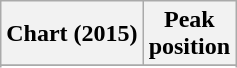<table class="wikitable sortable plainrowheaders" style="text-align:center">
<tr>
<th scope="col">Chart (2015)</th>
<th scope="col">Peak<br> position</th>
</tr>
<tr>
</tr>
<tr>
</tr>
</table>
